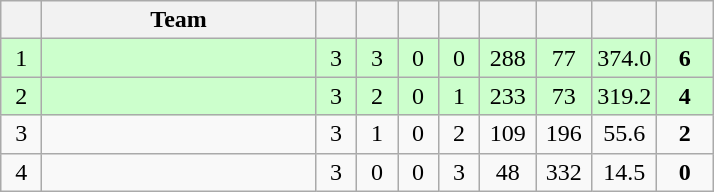<table class=wikitable style="text-align:center">
<tr>
<th width=20 abbr=Position></th>
<th width=175>Team</th>
<th width=20 abbr=Played></th>
<th width=20 abbr=Won></th>
<th width=20 abbr=Drawn></th>
<th width=20 abbr=Lost></th>
<th width=30 abbr=Goal For></th>
<th width=30 abbr=Goal Against></th>
<th width=30 abbr=Percentage></th>
<th width=30 abbr=Points></th>
</tr>
<tr bgcolor=#CCFFCC>
<td>1</td>
<td align=left></td>
<td>3</td>
<td>3</td>
<td>0</td>
<td>0</td>
<td>288</td>
<td>77</td>
<td>374.0</td>
<td><strong>6</strong></td>
</tr>
<tr bgcolor=#CCFFCC>
<td>2</td>
<td align=left></td>
<td>3</td>
<td>2</td>
<td>0</td>
<td>1</td>
<td>233</td>
<td>73</td>
<td>319.2</td>
<td><strong>4</strong></td>
</tr>
<tr>
<td>3</td>
<td align=left></td>
<td>3</td>
<td>1</td>
<td>0</td>
<td>2</td>
<td>109</td>
<td>196</td>
<td>55.6</td>
<td><strong>2</strong></td>
</tr>
<tr>
<td>4</td>
<td align=left></td>
<td>3</td>
<td>0</td>
<td>0</td>
<td>3</td>
<td>48</td>
<td>332</td>
<td>14.5</td>
<td><strong>0</strong></td>
</tr>
</table>
